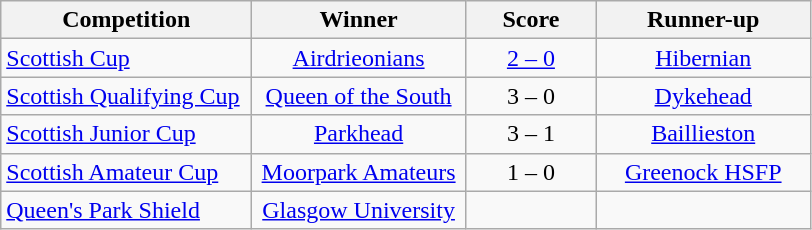<table class="wikitable" style="text-align: center;">
<tr>
<th width=160>Competition</th>
<th width=135>Winner</th>
<th width=80>Score</th>
<th width=135>Runner-up</th>
</tr>
<tr>
<td align=left><a href='#'>Scottish Cup</a></td>
<td><a href='#'>Airdrieonians</a></td>
<td><a href='#'>2 – 0</a></td>
<td><a href='#'>Hibernian</a></td>
</tr>
<tr>
<td align=left><a href='#'>Scottish Qualifying Cup</a></td>
<td><a href='#'>Queen of the South</a></td>
<td>3 – 0</td>
<td><a href='#'>Dykehead</a></td>
</tr>
<tr>
<td align=left><a href='#'>Scottish Junior Cup</a></td>
<td><a href='#'>Parkhead</a></td>
<td>3 – 1</td>
<td><a href='#'>Baillieston</a></td>
</tr>
<tr>
<td align=left><a href='#'>Scottish Amateur Cup</a></td>
<td><a href='#'>Moorpark Amateurs</a></td>
<td>1 – 0</td>
<td><a href='#'>
Greenock HSFP</a></td>
</tr>
<tr>
<td align=left><a href='#'>Queen's Park Shield</a></td>
<td><a href='#'>Glasgow University</a></td>
<td></td>
<td></td>
</tr>
</table>
